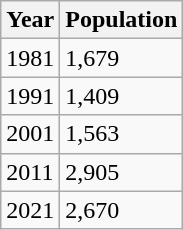<table class=wikitable>
<tr>
<th>Year</th>
<th>Population</th>
</tr>
<tr>
<td>1981</td>
<td>1,679</td>
</tr>
<tr>
<td>1991</td>
<td>1,409</td>
</tr>
<tr>
<td>2001</td>
<td>1,563</td>
</tr>
<tr>
<td>2011</td>
<td>2,905</td>
</tr>
<tr>
<td>2021</td>
<td>2,670</td>
</tr>
</table>
